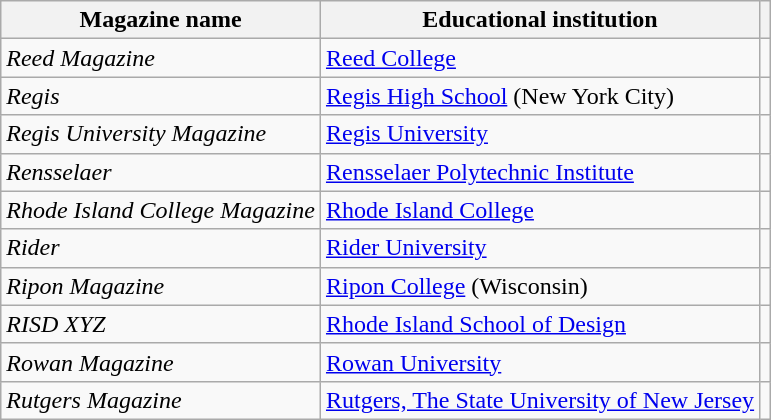<table class="wikitable">
<tr>
<th>Magazine name</th>
<th>Educational institution</th>
<th></th>
</tr>
<tr>
<td><em>Reed Magazine</em></td>
<td><a href='#'>Reed College</a></td>
<td></td>
</tr>
<tr>
<td><em>Regis</em></td>
<td><a href='#'>Regis High School</a> (New York City)</td>
<td></td>
</tr>
<tr>
<td><em>Regis University Magazine</em></td>
<td><a href='#'>Regis University</a></td>
<td></td>
</tr>
<tr>
<td><em>Rensselaer</em></td>
<td><a href='#'>Rensselaer Polytechnic Institute</a></td>
<td></td>
</tr>
<tr>
<td><em>Rhode Island College Magazine</em></td>
<td><a href='#'>Rhode Island College</a></td>
<td></td>
</tr>
<tr>
<td><em>Rider</em></td>
<td><a href='#'>Rider University</a></td>
<td></td>
</tr>
<tr>
<td><em>Ripon Magazine</em></td>
<td><a href='#'>Ripon College</a> (Wisconsin)</td>
<td></td>
</tr>
<tr>
<td><em>RISD XYZ</em></td>
<td><a href='#'>Rhode Island School of Design</a></td>
<td></td>
</tr>
<tr>
<td><em>Rowan Magazine</em></td>
<td><a href='#'>Rowan University</a></td>
<td></td>
</tr>
<tr>
<td><em>Rutgers Magazine</em></td>
<td><a href='#'>Rutgers, The State University of New Jersey</a></td>
<td></td>
</tr>
</table>
